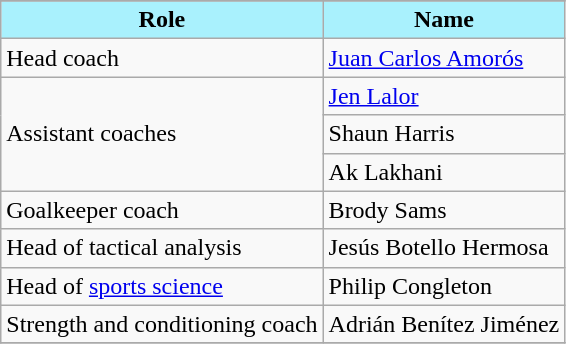<table class="wikitable">
<tr>
</tr>
<tr>
<th style="background:#A9F1FD; color:#000;" scope="col">Role</th>
<th style="background:#A9F1FD; color:#000;" scope="col">Name</th>
</tr>
<tr>
<td>Head coach</td>
<td><a href='#'>Juan Carlos Amorós</a></td>
</tr>
<tr>
<td rowspan=3>Assistant coaches</td>
<td><a href='#'>Jen Lalor</a></td>
</tr>
<tr>
<td>Shaun Harris</td>
</tr>
<tr>
<td>Ak Lakhani</td>
</tr>
<tr>
<td>Goalkeeper coach</td>
<td>Brody Sams</td>
</tr>
<tr>
<td>Head of tactical analysis</td>
<td>Jesús Botello Hermosa</td>
</tr>
<tr>
<td>Head of <a href='#'>sports science</a></td>
<td>Philip Congleton</td>
</tr>
<tr>
<td>Strength and conditioning coach</td>
<td>Adrián Benítez Jiménez</td>
</tr>
<tr>
</tr>
</table>
